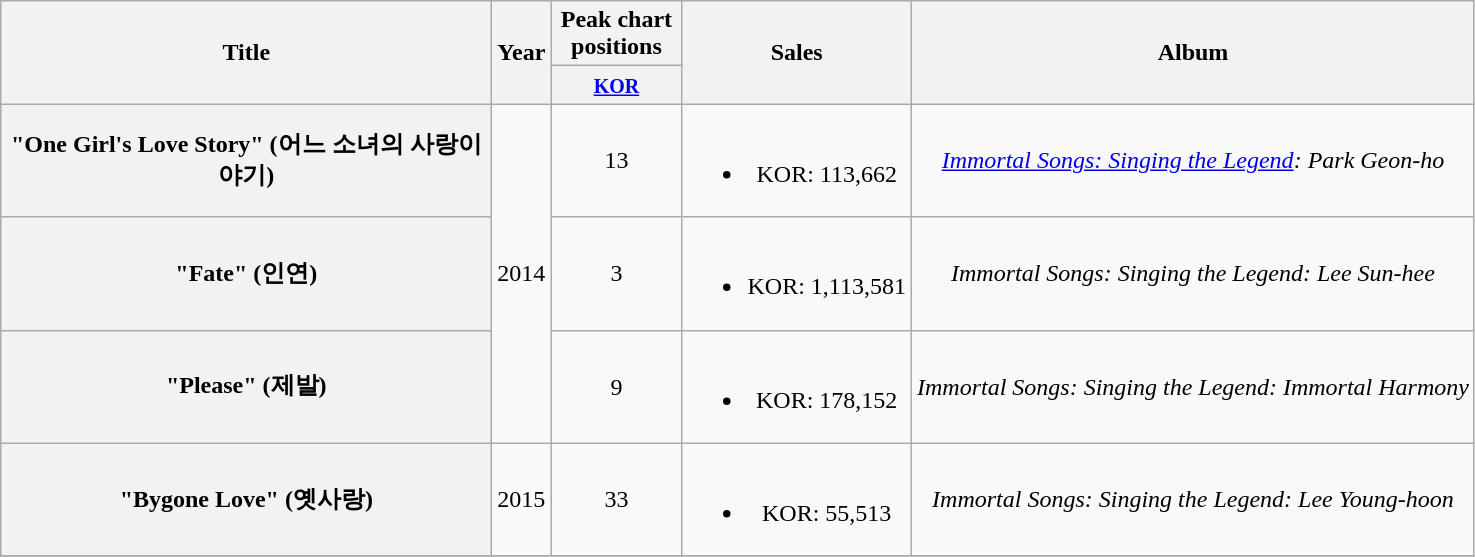<table class="wikitable plainrowheaders" style="text-align:center;">
<tr>
<th scope="col" rowspan="2" style="width:20em;">Title</th>
<th scope="col" rowspan="2">Year</th>
<th scope="col" colspan="1" style="width:5em;">Peak chart positions</th>
<th scope="col" rowspan="2">Sales</th>
<th scope="col" rowspan="2">Album</th>
</tr>
<tr>
<th><small><a href='#'>KOR</a></small><br></th>
</tr>
<tr>
<th scope="row">"One Girl's Love Story" (어느 소녀의 사랑이야기)</th>
<td rowspan="3">2014</td>
<td>13</td>
<td><br><ul><li>KOR: 113,662</li></ul></td>
<td><em><a href='#'>Immortal Songs: Singing the Legend</a>: Park Geon-ho</em></td>
</tr>
<tr>
<th scope="row">"Fate" (인연)<br></th>
<td>3</td>
<td><br><ul><li>KOR: 1,113,581</li></ul></td>
<td><em>Immortal Songs: Singing the Legend: Lee Sun-hee</em></td>
</tr>
<tr>
<th scope="row">"Please" (제발)<br></th>
<td>9</td>
<td><br><ul><li>KOR: 178,152</li></ul></td>
<td><em>Immortal Songs: Singing the Legend: Immortal Harmony</em></td>
</tr>
<tr>
<th scope="row">"Bygone Love" (옛사랑)</th>
<td>2015</td>
<td>33</td>
<td><br><ul><li>KOR: 55,513</li></ul></td>
<td><em>Immortal Songs: Singing the Legend: Lee Young-hoon</em></td>
</tr>
<tr>
</tr>
</table>
